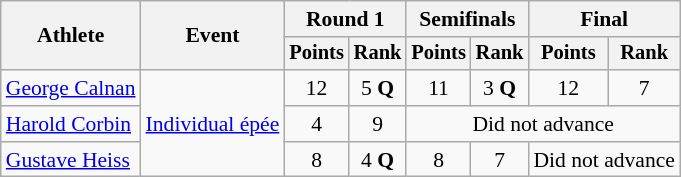<table class="wikitable" style="font-size:90%">
<tr>
<th rowspan=2>Athlete</th>
<th rowspan=2>Event</th>
<th colspan=2>Round 1</th>
<th colspan=2>Semifinals</th>
<th colspan=2>Final</th>
</tr>
<tr style="font-size:95%">
<th>Points</th>
<th>Rank</th>
<th>Points</th>
<th>Rank</th>
<th>Points</th>
<th>Rank</th>
</tr>
<tr align=center>
<td align=left><a href='#'>George Calnan</a></td>
<td align=left rowspan=3><a href='#'>Individual épée</a></td>
<td>12</td>
<td>5 <strong>Q</strong></td>
<td>11</td>
<td>3 <strong>Q</strong></td>
<td>12</td>
<td>7</td>
</tr>
<tr align=center>
<td align=left><a href='#'>Harold Corbin</a></td>
<td>4</td>
<td>9</td>
<td colspan=4>Did not advance</td>
</tr>
<tr align=center>
<td align=left><a href='#'>Gustave Heiss</a></td>
<td>8</td>
<td>4 <strong>Q</strong></td>
<td>8</td>
<td>7</td>
<td colspan=2>Did not advance</td>
</tr>
</table>
